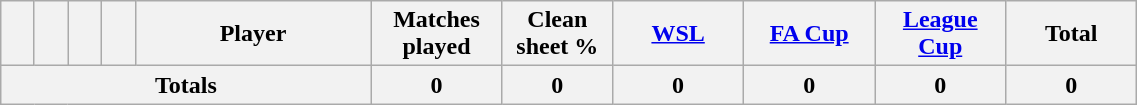<table class="wikitable sortable" style="text-align:center; width:60%;">
<tr>
<th width=15></th>
<th width=15></th>
<th width=15></th>
<th width=15></th>
<th scope="col" style="width:150px">Player</th>
<th>Matches played</th>
<th>Clean sheet %</th>
<th width=80><a href='#'>WSL</a></th>
<th width=80><a href='#'>FA Cup</a></th>
<th width=80><a href='#'>League Cup</a></th>
<th width=80>Total</th>
</tr>
<tr>
<th colspan="5">Totals</th>
<th>0</th>
<th>0</th>
<th>0</th>
<th>0</th>
<th>0</th>
<th>0</th>
</tr>
</table>
